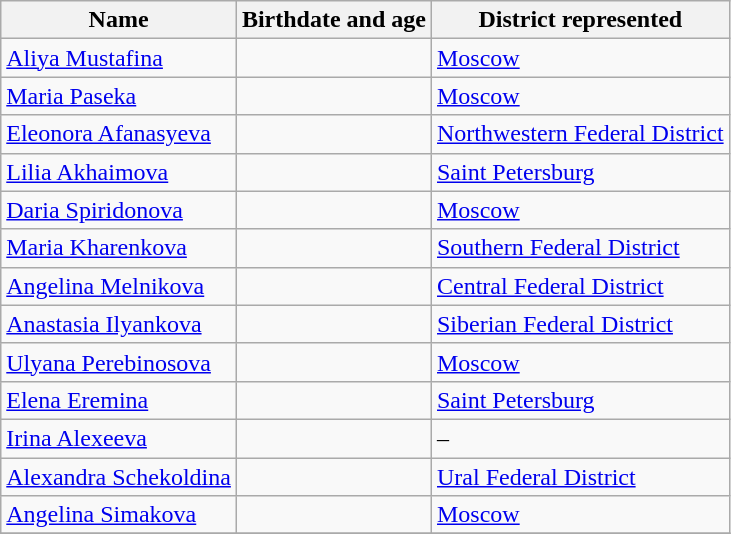<table class="wikitable">
<tr>
<th>Name</th>
<th>Birthdate and age</th>
<th>District represented</th>
</tr>
<tr>
<td><a href='#'>Aliya Mustafina</a></td>
<td></td>
<td><a href='#'>Moscow</a></td>
</tr>
<tr>
<td><a href='#'>Maria Paseka</a></td>
<td></td>
<td><a href='#'>Moscow</a></td>
</tr>
<tr>
<td><a href='#'>Eleonora Afanasyeva</a></td>
<td></td>
<td><a href='#'>Northwestern Federal District</a></td>
</tr>
<tr>
<td><a href='#'>Lilia Akhaimova</a></td>
<td></td>
<td><a href='#'>Saint Petersburg</a></td>
</tr>
<tr>
<td><a href='#'>Daria Spiridonova</a></td>
<td></td>
<td><a href='#'>Moscow</a></td>
</tr>
<tr>
<td><a href='#'>Maria Kharenkova</a></td>
<td></td>
<td><a href='#'>Southern Federal District</a></td>
</tr>
<tr>
<td><a href='#'>Angelina Melnikova</a></td>
<td></td>
<td><a href='#'>Central Federal District</a></td>
</tr>
<tr>
<td><a href='#'>Anastasia Ilyankova</a></td>
<td></td>
<td><a href='#'>Siberian Federal District</a></td>
</tr>
<tr>
<td><a href='#'>Ulyana Perebinosova</a></td>
<td></td>
<td><a href='#'>Moscow</a></td>
</tr>
<tr>
<td><a href='#'>Elena Eremina</a></td>
<td></td>
<td><a href='#'>Saint Petersburg</a></td>
</tr>
<tr>
<td><a href='#'>Irina Alexeeva</a></td>
<td></td>
<td>–</td>
</tr>
<tr>
<td><a href='#'>Alexandra Schekoldina</a></td>
<td></td>
<td><a href='#'>Ural Federal District</a></td>
</tr>
<tr>
<td><a href='#'>Angelina Simakova</a></td>
<td></td>
<td><a href='#'>Moscow</a></td>
</tr>
<tr>
</tr>
</table>
